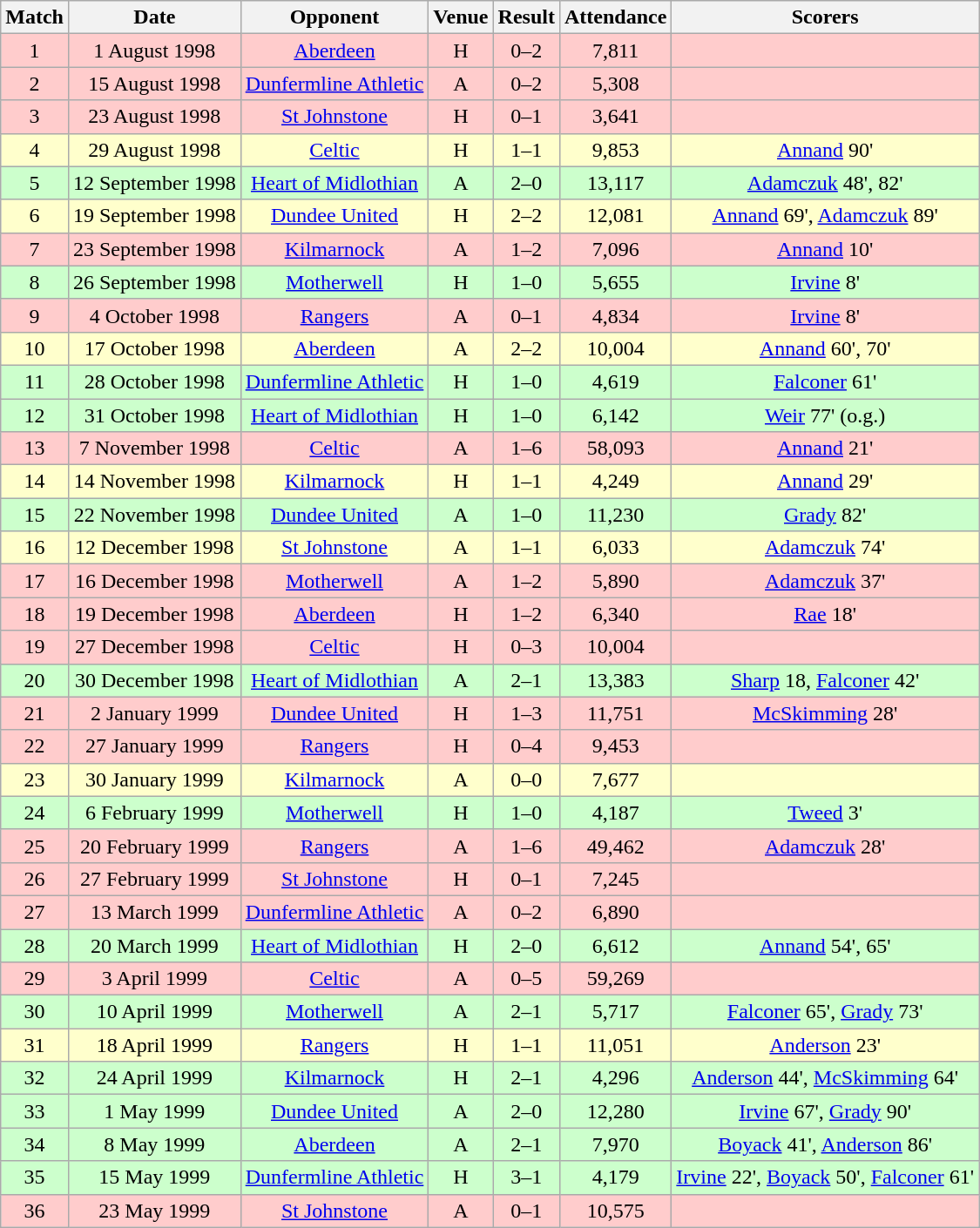<table class="wikitable" style="font-size:100%; text-align:center">
<tr>
<th>Match</th>
<th>Date</th>
<th>Opponent</th>
<th>Venue</th>
<th>Result</th>
<th>Attendance</th>
<th>Scorers</th>
</tr>
<tr style="background: #FFCCCC;">
<td>1</td>
<td>1 August 1998</td>
<td><a href='#'>Aberdeen</a></td>
<td>H</td>
<td>0–2</td>
<td>7,811</td>
<td></td>
</tr>
<tr style="background: #FFCCCC;">
<td>2</td>
<td>15 August 1998</td>
<td><a href='#'>Dunfermline Athletic</a></td>
<td>A</td>
<td>0–2</td>
<td>5,308</td>
<td></td>
</tr>
<tr style="background: #FFCCCC;">
<td>3</td>
<td>23 August 1998</td>
<td><a href='#'>St Johnstone</a></td>
<td>H</td>
<td>0–1</td>
<td>3,641</td>
<td></td>
</tr>
<tr style="background: #FFFFCC;">
<td>4</td>
<td>29 August 1998</td>
<td><a href='#'>Celtic</a></td>
<td>H</td>
<td>1–1</td>
<td>9,853</td>
<td><a href='#'>Annand</a> 90'</td>
</tr>
<tr style="background: #CCFFCC;">
<td>5</td>
<td>12 September 1998</td>
<td><a href='#'>Heart of Midlothian</a></td>
<td>A</td>
<td>2–0</td>
<td>13,117</td>
<td><a href='#'>Adamczuk</a> 48', 82'</td>
</tr>
<tr style="background: #FFFFCC;">
<td>6</td>
<td>19 September 1998</td>
<td><a href='#'>Dundee United</a></td>
<td>H</td>
<td>2–2</td>
<td>12,081</td>
<td><a href='#'>Annand</a> 69', <a href='#'>Adamczuk</a> 89'</td>
</tr>
<tr style="background: #FFCCCC;">
<td>7</td>
<td>23 September 1998</td>
<td><a href='#'>Kilmarnock</a></td>
<td>A</td>
<td>1–2</td>
<td>7,096</td>
<td><a href='#'>Annand</a> 10'</td>
</tr>
<tr style="background: #CCFFCC;">
<td>8</td>
<td>26 September 1998</td>
<td><a href='#'>Motherwell</a></td>
<td>H</td>
<td>1–0</td>
<td>5,655</td>
<td><a href='#'>Irvine</a> 8'</td>
</tr>
<tr style="background: #FFCCCC;">
<td>9</td>
<td>4 October 1998</td>
<td><a href='#'>Rangers</a></td>
<td>A</td>
<td>0–1</td>
<td>4,834</td>
<td><a href='#'>Irvine</a> 8'</td>
</tr>
<tr style="background: #FFFFCC;">
<td>10</td>
<td>17 October 1998</td>
<td><a href='#'>Aberdeen</a></td>
<td>A</td>
<td>2–2</td>
<td>10,004</td>
<td><a href='#'>Annand</a> 60', 70'</td>
</tr>
<tr style="background: #CCFFCC;">
<td>11</td>
<td>28 October 1998</td>
<td><a href='#'>Dunfermline Athletic</a></td>
<td>H</td>
<td>1–0</td>
<td>4,619</td>
<td><a href='#'>Falconer</a> 61'</td>
</tr>
<tr style="background: #CCFFCC;">
<td>12</td>
<td>31 October 1998</td>
<td><a href='#'>Heart of Midlothian</a></td>
<td>H</td>
<td>1–0</td>
<td>6,142</td>
<td><a href='#'>Weir</a> 77' (o.g.)</td>
</tr>
<tr style="background: #FFCCCC;">
<td>13</td>
<td>7 November 1998</td>
<td><a href='#'>Celtic</a></td>
<td>A</td>
<td>1–6</td>
<td>58,093</td>
<td><a href='#'>Annand</a> 21'</td>
</tr>
<tr style="background: #FFFFCC;">
<td>14</td>
<td>14 November 1998</td>
<td><a href='#'>Kilmarnock</a></td>
<td>H</td>
<td>1–1</td>
<td>4,249</td>
<td><a href='#'>Annand</a> 29'</td>
</tr>
<tr style="background: #CCFFCC;">
<td>15</td>
<td>22 November 1998</td>
<td><a href='#'>Dundee United</a></td>
<td>A</td>
<td>1–0</td>
<td>11,230</td>
<td><a href='#'>Grady</a> 82'</td>
</tr>
<tr style="background: #FFFFCC;">
<td>16</td>
<td>12 December 1998</td>
<td><a href='#'>St Johnstone</a></td>
<td>A</td>
<td>1–1</td>
<td>6,033</td>
<td><a href='#'>Adamczuk</a> 74'</td>
</tr>
<tr style="background: #FFCCCC;">
<td>17</td>
<td>16 December 1998</td>
<td><a href='#'>Motherwell</a></td>
<td>A</td>
<td>1–2</td>
<td>5,890</td>
<td><a href='#'>Adamczuk</a> 37'</td>
</tr>
<tr style="background: #FFCCCC;">
<td>18</td>
<td>19 December 1998</td>
<td><a href='#'>Aberdeen</a></td>
<td>H</td>
<td>1–2</td>
<td>6,340</td>
<td><a href='#'>Rae</a> 18'</td>
</tr>
<tr style="background: #FFCCCC;">
<td>19</td>
<td>27 December 1998</td>
<td><a href='#'>Celtic</a></td>
<td>H</td>
<td>0–3</td>
<td>10,004</td>
<td></td>
</tr>
<tr style="background: #CCFFCC;">
<td>20</td>
<td>30 December 1998</td>
<td><a href='#'>Heart of Midlothian</a></td>
<td>A</td>
<td>2–1</td>
<td>13,383</td>
<td><a href='#'>Sharp</a> 18, <a href='#'>Falconer</a> 42'</td>
</tr>
<tr style="background: #FFCCCC;">
<td>21</td>
<td>2 January 1999</td>
<td><a href='#'>Dundee United</a></td>
<td>H</td>
<td>1–3</td>
<td>11,751</td>
<td><a href='#'>McSkimming</a> 28'</td>
</tr>
<tr style="background: #FFCCCC;">
<td>22</td>
<td>27 January 1999</td>
<td><a href='#'>Rangers</a></td>
<td>H</td>
<td>0–4</td>
<td>9,453</td>
<td></td>
</tr>
<tr style="background: #FFFFCC;">
<td>23</td>
<td>30 January 1999</td>
<td><a href='#'>Kilmarnock</a></td>
<td>A</td>
<td>0–0</td>
<td>7,677</td>
<td></td>
</tr>
<tr style="background: #CCFFCC;">
<td>24</td>
<td>6 February 1999</td>
<td><a href='#'>Motherwell</a></td>
<td>H</td>
<td>1–0</td>
<td>4,187</td>
<td><a href='#'>Tweed</a> 3'</td>
</tr>
<tr style="background: #FFCCCC;">
<td>25</td>
<td>20 February 1999</td>
<td><a href='#'>Rangers</a></td>
<td>A</td>
<td>1–6</td>
<td>49,462</td>
<td><a href='#'>Adamczuk</a> 28'</td>
</tr>
<tr style="background: #FFCCCC;">
<td>26</td>
<td>27 February 1999</td>
<td><a href='#'>St Johnstone</a></td>
<td>H</td>
<td>0–1</td>
<td>7,245</td>
<td></td>
</tr>
<tr style="background: #FFCCCC;">
<td>27</td>
<td>13 March 1999</td>
<td><a href='#'>Dunfermline Athletic</a></td>
<td>A</td>
<td>0–2</td>
<td>6,890</td>
<td></td>
</tr>
<tr style="background: #CCFFCC;">
<td>28</td>
<td>20 March 1999</td>
<td><a href='#'>Heart of Midlothian</a></td>
<td>H</td>
<td>2–0</td>
<td>6,612</td>
<td><a href='#'>Annand</a> 54', 65'</td>
</tr>
<tr style="background: #FFCCCC;">
<td>29</td>
<td>3 April 1999</td>
<td><a href='#'>Celtic</a></td>
<td>A</td>
<td>0–5</td>
<td>59,269</td>
<td></td>
</tr>
<tr style="background: #CCFFCC;">
<td>30</td>
<td>10 April 1999</td>
<td><a href='#'>Motherwell</a></td>
<td>A</td>
<td>2–1</td>
<td>5,717</td>
<td><a href='#'>Falconer</a> 65', <a href='#'>Grady</a> 73'</td>
</tr>
<tr style="background: #FFFFCC;">
<td>31</td>
<td>18 April 1999</td>
<td><a href='#'>Rangers</a></td>
<td>H</td>
<td>1–1</td>
<td>11,051</td>
<td><a href='#'>Anderson</a> 23'</td>
</tr>
<tr style="background: #CCFFCC;">
<td>32</td>
<td>24 April 1999</td>
<td><a href='#'>Kilmarnock</a></td>
<td>H</td>
<td>2–1</td>
<td>4,296</td>
<td><a href='#'>Anderson</a> 44', <a href='#'>McSkimming</a> 64'</td>
</tr>
<tr style="background: #CCFFCC;">
<td>33</td>
<td>1 May 1999</td>
<td><a href='#'>Dundee United</a></td>
<td>A</td>
<td>2–0</td>
<td>12,280</td>
<td><a href='#'>Irvine</a> 67', <a href='#'>Grady</a> 90'</td>
</tr>
<tr style="background: #CCFFCC;">
<td>34</td>
<td>8 May 1999</td>
<td><a href='#'>Aberdeen</a></td>
<td>A</td>
<td>2–1</td>
<td>7,970</td>
<td><a href='#'>Boyack</a> 41', <a href='#'>Anderson</a> 86'</td>
</tr>
<tr style="background: #CCFFCC;">
<td>35</td>
<td>15 May 1999</td>
<td><a href='#'>Dunfermline Athletic</a></td>
<td>H</td>
<td>3–1</td>
<td>4,179</td>
<td><a href='#'>Irvine</a> 22', <a href='#'>Boyack</a> 50', <a href='#'>Falconer</a> 61'</td>
</tr>
<tr style="background: #FFCCCC;">
<td>36</td>
<td>23 May 1999</td>
<td><a href='#'>St Johnstone</a></td>
<td>A</td>
<td>0–1</td>
<td>10,575</td>
<td></td>
</tr>
</table>
